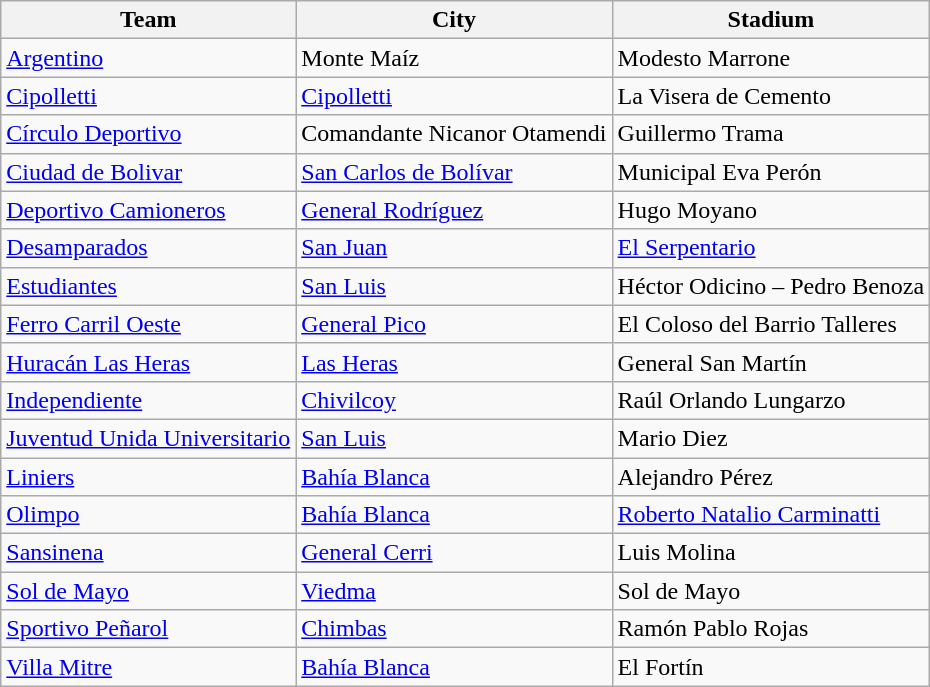<table class="wikitable sortable">
<tr>
<th>Team</th>
<th>City</th>
<th>Stadium</th>
</tr>
<tr>
<td> <a href='#'>Argentino</a></td>
<td>Monte Maíz</td>
<td>Modesto Marrone</td>
</tr>
<tr>
<td> <a href='#'>Cipolletti</a></td>
<td><a href='#'>Cipolletti</a></td>
<td>La Visera de Cemento</td>
</tr>
<tr>
<td> <a href='#'>Círculo Deportivo</a></td>
<td>Comandante Nicanor Otamendi</td>
<td>Guillermo Trama</td>
</tr>
<tr>
<td> <a href='#'>Ciudad de Bolivar</a></td>
<td><a href='#'>San Carlos de Bolívar</a></td>
<td>Municipal Eva Perón</td>
</tr>
<tr>
<td> <a href='#'>Deportivo Camioneros</a></td>
<td><a href='#'>General Rodríguez</a></td>
<td>Hugo Moyano</td>
</tr>
<tr>
<td> <a href='#'>Desamparados</a></td>
<td><a href='#'>San Juan</a></td>
<td><a href='#'>El Serpentario</a></td>
</tr>
<tr>
<td> <a href='#'>Estudiantes</a></td>
<td><a href='#'>San Luis</a></td>
<td>Héctor Odicino – Pedro Benoza</td>
</tr>
<tr>
<td> <a href='#'>Ferro Carril Oeste</a></td>
<td><a href='#'>General Pico</a></td>
<td>El Coloso del Barrio Talleres</td>
</tr>
<tr>
<td> <a href='#'>Huracán Las Heras</a></td>
<td><a href='#'>Las Heras</a></td>
<td>General San Martín</td>
</tr>
<tr>
<td> <a href='#'>Independiente</a></td>
<td><a href='#'>Chivilcoy</a></td>
<td>Raúl Orlando Lungarzo</td>
</tr>
<tr>
<td> <a href='#'>Juventud Unida Universitario</a></td>
<td><a href='#'>San Luis</a></td>
<td>Mario Diez</td>
</tr>
<tr>
<td> <a href='#'>Liniers</a></td>
<td><a href='#'>Bahía Blanca</a></td>
<td>Alejandro Pérez</td>
</tr>
<tr>
<td> <a href='#'>Olimpo</a></td>
<td><a href='#'>Bahía Blanca</a></td>
<td><a href='#'>Roberto Natalio Carminatti</a></td>
</tr>
<tr>
<td> <a href='#'>Sansinena</a></td>
<td><a href='#'>General Cerri</a></td>
<td>Luis Molina</td>
</tr>
<tr>
<td> <a href='#'>Sol de Mayo</a></td>
<td><a href='#'>Viedma</a></td>
<td>Sol de Mayo</td>
</tr>
<tr>
<td> <a href='#'>Sportivo Peñarol</a></td>
<td><a href='#'>Chimbas</a></td>
<td>Ramón Pablo Rojas</td>
</tr>
<tr>
<td> <a href='#'>Villa Mitre</a></td>
<td><a href='#'>Bahía Blanca</a></td>
<td>El Fortín</td>
</tr>
</table>
